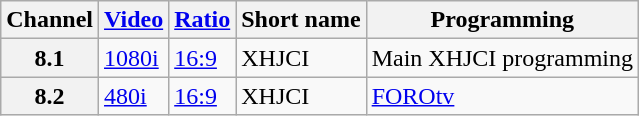<table class="sortable wikitable">
<tr>
<th scope = "col">Channel</th>
<th scope = "col"><a href='#'>Video</a></th>
<th scope = "col"><a href='#'>Ratio</a></th>
<th scope = "col">Short name</th>
<th scope = "col">Programming</th>
</tr>
<tr>
<th scope = "row">8.1</th>
<td><a href='#'>1080i</a></td>
<td><a href='#'>16:9</a></td>
<td>XHJCI</td>
<td>Main XHJCI programming</td>
</tr>
<tr>
<th scope = "row">8.2</th>
<td><a href='#'>480i</a></td>
<td><a href='#'>16:9</a></td>
<td>XHJCI</td>
<td><a href='#'>FOROtv</a></td>
</tr>
</table>
